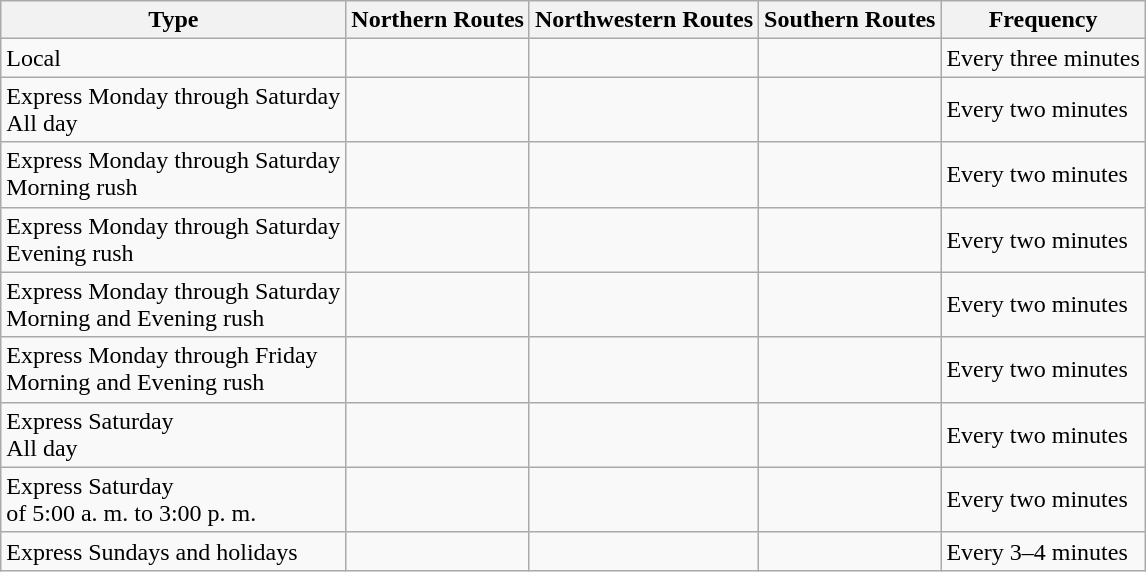<table class="wikitable" style="margin:1em auto;">
<tr>
<th>Type</th>
<th>Northern Routes</th>
<th>Northwestern Routes</th>
<th>Southern Routes</th>
<th>Frequency</th>
</tr>
<tr>
<td>Local</td>
<td></td>
<td></td>
<td></td>
<td>Every three minutes</td>
</tr>
<tr>
<td>Express Monday through Saturday<br>All day</td>
<td></td>
<td></td>
<td></td>
<td>Every two minutes</td>
</tr>
<tr>
<td>Express Monday through Saturday<br>Morning rush</td>
<td></td>
<td></td>
<td></td>
<td>Every two minutes</td>
</tr>
<tr>
<td>Express Monday through Saturday<br>Evening rush</td>
<td></td>
<td></td>
<td></td>
<td>Every two minutes</td>
</tr>
<tr>
<td>Express Monday through Saturday<br>Morning and Evening rush</td>
<td></td>
<td> </td>
<td></td>
<td>Every two minutes</td>
</tr>
<tr>
<td>Express Monday through Friday<br>Morning and Evening rush</td>
<td></td>
<td> </td>
<td> </td>
<td>Every two minutes</td>
</tr>
<tr>
<td>Express Saturday<br>All day</td>
<td></td>
<td></td>
<td></td>
<td>Every two minutes</td>
</tr>
<tr>
<td>Express Saturday<br>of 5:00 a. m. to 3:00 p. m.</td>
<td></td>
<td></td>
<td></td>
<td>Every two minutes</td>
</tr>
<tr>
<td>Express Sundays and holidays</td>
<td></td>
<td></td>
<td></td>
<td>Every 3–4 minutes</td>
</tr>
</table>
